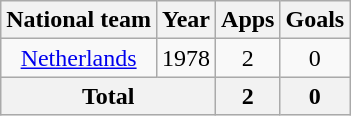<table class=wikitable style="text-align: center">
<tr>
<th>National team</th>
<th>Year</th>
<th>Apps</th>
<th>Goals</th>
</tr>
<tr>
<td><a href='#'>Netherlands</a></td>
<td>1978</td>
<td>2</td>
<td>0</td>
</tr>
<tr>
<th colspan="2">Total</th>
<th>2</th>
<th>0</th>
</tr>
</table>
